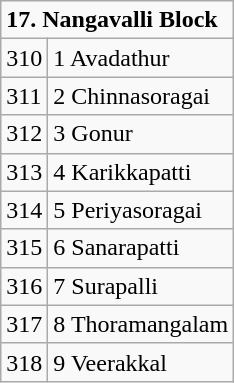<table class="wikitable">
<tr>
<td colspan="2"><strong>17. Nangavalli Block</strong></td>
</tr>
<tr>
<td>310</td>
<td>1 Avadathur</td>
</tr>
<tr>
<td>311</td>
<td>2 Chinnasoragai</td>
</tr>
<tr>
<td>312</td>
<td>3 Gonur</td>
</tr>
<tr>
<td>313</td>
<td>4 Karikkapatti</td>
</tr>
<tr>
<td>314</td>
<td>5 Periyasoragai</td>
</tr>
<tr>
<td>315</td>
<td>6 Sanarapatti</td>
</tr>
<tr>
<td>316</td>
<td>7 Surapalli</td>
</tr>
<tr>
<td>317</td>
<td>8 Thoramangalam</td>
</tr>
<tr>
<td>318</td>
<td>9 Veerakkal</td>
</tr>
</table>
